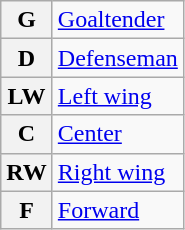<table class="wikitable">
<tr>
<th scope="col">G</th>
<td scope="row"><a href='#'>Goaltender</a></td>
</tr>
<tr>
<th scope="col">D</th>
<td scope="row"><a href='#'>Defenseman</a></td>
</tr>
<tr>
<th scope="col">LW</th>
<td scope="row"><a href='#'>Left wing</a></td>
</tr>
<tr>
<th scope="col">C</th>
<td scope="row"><a href='#'>Center</a></td>
</tr>
<tr>
<th scope="col">RW</th>
<td scope="row"><a href='#'>Right wing</a></td>
</tr>
<tr>
<th scope="col">F</th>
<td scope="row"><a href='#'>Forward</a></td>
</tr>
</table>
